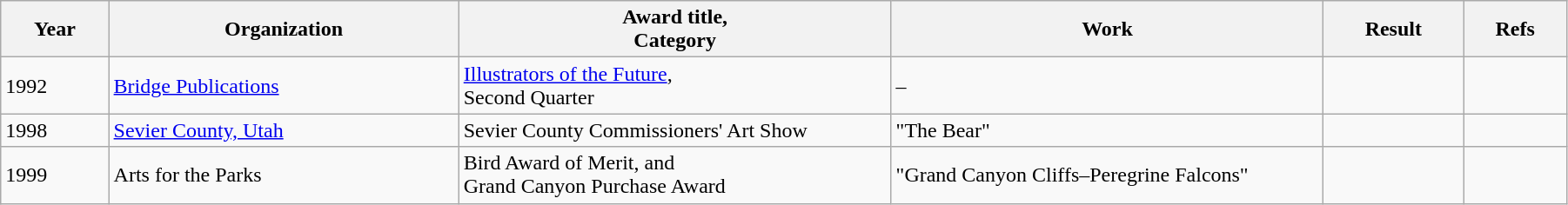<table class="wikitable" style="width:95%;" cellpadding="5">
<tr>
<th scope="col" style="width:30px;">Year</th>
<th scope="col" style="width:120px;">Organization</th>
<th scope="col" style="width:150px;">Award title,<br>Category</th>
<th scope="col" style="width:150px;">Work</th>
<th scope="col" style="width:10px;">Result</th>
<th scope="col" style="width:10px;">Refs<br></th>
</tr>
<tr>
<td>1992</td>
<td><a href='#'>Bridge Publications</a></td>
<td><a href='#'>Illustrators of the Future</a>,<br>Second Quarter</td>
<td>–</td>
<td></td>
<td></td>
</tr>
<tr>
<td>1998</td>
<td><a href='#'>Sevier County, Utah</a></td>
<td>Sevier County Commissioners' Art Show</td>
<td>"The Bear"</td>
<td></td>
<td></td>
</tr>
<tr>
<td>1999</td>
<td>Arts for the Parks</td>
<td>Bird Award of Merit, and<br>Grand Canyon Purchase Award</td>
<td>"Grand Canyon Cliffs–Peregrine Falcons"</td>
<td></td>
<td></td>
</tr>
</table>
